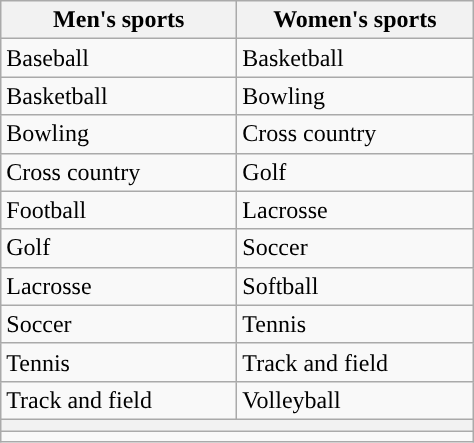<table class="wikitable" style="text-align: ">
<tr>
<th width=150px>Men's sports</th>
<th width=150px>Women's sports</th>
</tr>
<tr>
<td>Baseball</td>
<td>Basketball</td>
</tr>
<tr>
<td>Basketball</td>
<td>Bowling</td>
</tr>
<tr>
<td>Bowling</td>
<td>Cross country</td>
</tr>
<tr>
<td>Cross country</td>
<td>Golf</td>
</tr>
<tr>
<td>Football</td>
<td>Lacrosse</td>
</tr>
<tr>
<td>Golf</td>
<td>Soccer</td>
</tr>
<tr>
<td>Lacrosse</td>
<td>Softball</td>
</tr>
<tr>
<td>Soccer</td>
<td>Tennis</td>
</tr>
<tr>
<td>Tennis</td>
<td>Track and field</td>
</tr>
<tr>
<td>Track and field</td>
<td>Volleyball</td>
</tr>
<tr>
<th colspan=2></th>
</tr>
<tr>
<td colspan=2></td>
</tr>
</table>
